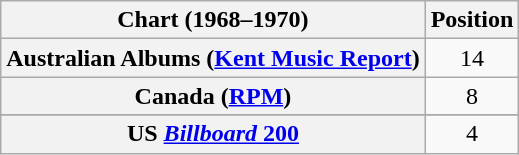<table class="wikitable sortable plainrowheaders">
<tr>
<th scope="col">Chart (1968–1970)</th>
<th scope="col">Position</th>
</tr>
<tr>
<th scope="row">Australian Albums (<a href='#'>Kent Music Report</a>)</th>
<td align="center">14</td>
</tr>
<tr>
<th scope="row">Canada (<a href='#'>RPM</a>)</th>
<td align="center">8</td>
</tr>
<tr>
</tr>
<tr>
</tr>
<tr>
<th scope="row">US <a href='#'><em>Billboard</em> 200</a></th>
<td align="center">4</td>
</tr>
</table>
